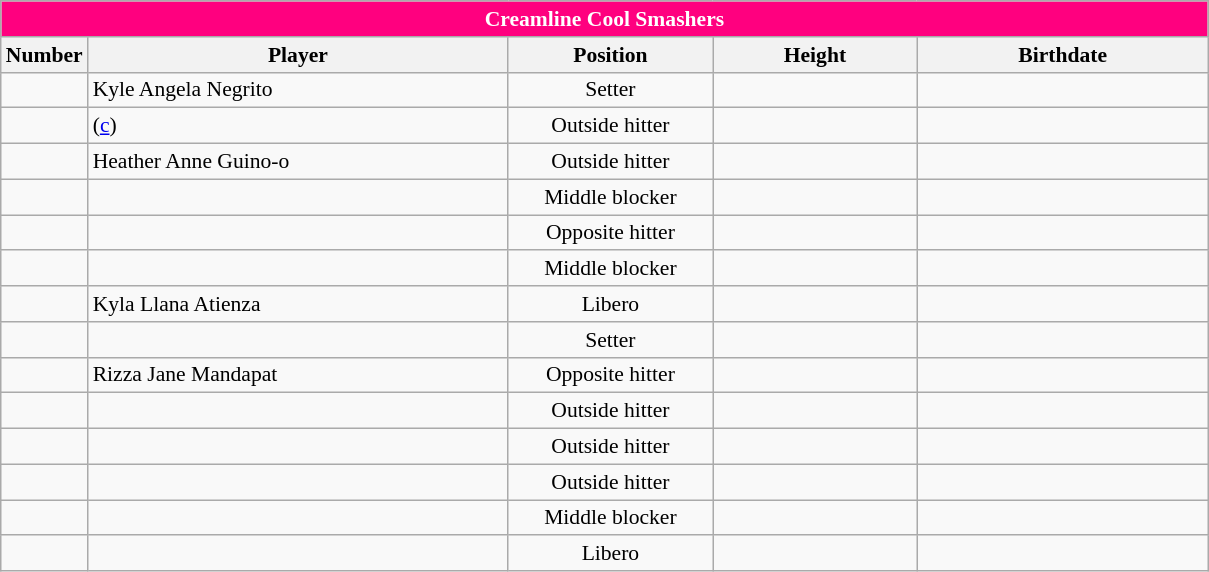<table class="wikitable sortable" style="font-size:90%; text-align:left;">
<tr>
<th colspan="5" style= "background:#FF007F; color:white; text-align: center"><strong>Creamline Cool Smashers</strong></th>
</tr>
<tr style="background:#FFFFFF;">
<th style= "align=center; width:2em;">Number</th>
<th style= "align=center;width:19em;">Player</th>
<th style= "align=center; width:9em;">Position</th>
<th style= "align=center; width:9em;">Height</th>
<th style= "align=center; width:13em;">Birthdate</th>
</tr>
<tr align=center>
<td></td>
<td align=left> Kyle Angela Negrito</td>
<td>Setter</td>
<td></td>
<td align=right></td>
</tr>
<tr align=center>
<td></td>
<td align=left>  (<a href='#'>c</a>)</td>
<td>Outside hitter</td>
<td></td>
<td align=right></td>
</tr>
<tr align=center>
<td></td>
<td align=left> Heather Anne Guino-o</td>
<td>Outside hitter</td>
<td></td>
<td align=right></td>
</tr>
<tr align=center>
<td></td>
<td align=left> </td>
<td>Middle blocker</td>
<td></td>
<td align=right></td>
</tr>
<tr align=center>
<td></td>
<td align=left> </td>
<td>Opposite hitter</td>
<td></td>
<td align=right></td>
</tr>
<tr align=center>
<td></td>
<td align=left> </td>
<td>Middle blocker</td>
<td></td>
<td align=right></td>
</tr>
<tr align=center>
<td></td>
<td align=left> Kyla Llana Atienza</td>
<td>Libero</td>
<td></td>
<td align=right></td>
</tr>
<tr align=center>
<td></td>
<td align=left> </td>
<td>Setter</td>
<td></td>
<td align=right></td>
</tr>
<tr align=center>
<td></td>
<td align=left> Rizza Jane Mandapat</td>
<td>Opposite hitter</td>
<td></td>
<td align=right></td>
</tr>
<tr align=center>
<td></td>
<td align=left> </td>
<td>Outside hitter</td>
<td></td>
<td align=right></td>
</tr>
<tr align=center>
<td></td>
<td align=left> </td>
<td>Outside hitter</td>
<td></td>
<td align=right></td>
</tr>
<tr align=center>
<td></td>
<td align=left> </td>
<td>Outside hitter</td>
<td></td>
<td align=right></td>
</tr>
<tr align=center>
<td></td>
<td align=left> </td>
<td>Middle blocker</td>
<td></td>
<td align=right></td>
</tr>
<tr align=center>
<td></td>
<td align=left> </td>
<td>Libero</td>
<td></td>
<td align=right></td>
</tr>
</table>
